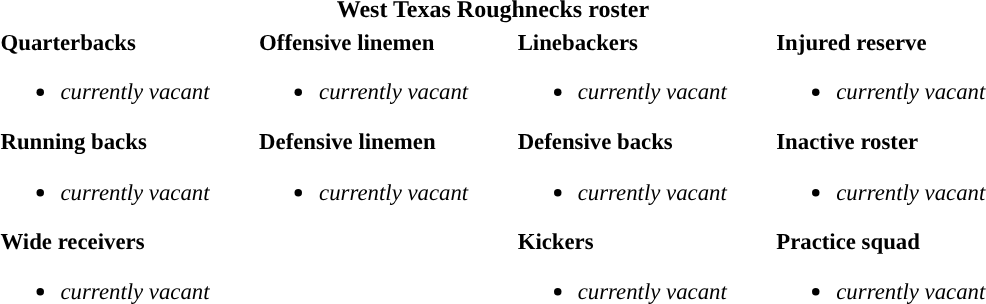<table class="toccolours" style="text-align: left;">
<tr>
<th colspan="7" style="text-align:center; ">West Texas Roughnecks roster</th>
</tr>
<tr>
<td style="font-size: 95%;vertical-align:top;"><strong>Quarterbacks</strong><br><ul><li><em>currently vacant</em></li></ul><strong>Running backs</strong><ul><li><em>currently vacant</em></li></ul><strong>Wide receivers</strong><ul><li><em>currently vacant</em></li></ul></td>
<td style="width: 25px;"></td>
<td style="font-size: 95%;vertical-align:top;"><strong>Offensive linemen</strong><br><ul><li><em>currently vacant</em></li></ul><strong>Defensive linemen</strong><ul><li><em>currently vacant</em></li></ul></td>
<td style="width: 25px;"></td>
<td style="font-size: 95%;vertical-align:top;"><strong>Linebackers</strong><br><ul><li><em>currently vacant</em></li></ul><strong>Defensive backs</strong><ul><li><em>currently vacant</em></li></ul><strong>Kickers</strong><ul><li><em>currently vacant</em></li></ul></td>
<td style="width: 25px;"></td>
<td style="font-size: 95%;vertical-align:top;"><strong>Injured reserve</strong><br><ul><li><em>currently vacant</em></li></ul><strong>Inactive roster</strong><ul><li><em>currently vacant</em></li></ul><strong>Practice squad</strong><ul><li><em>currently vacant</em></li></ul></td>
</tr>
<tr>
</tr>
</table>
